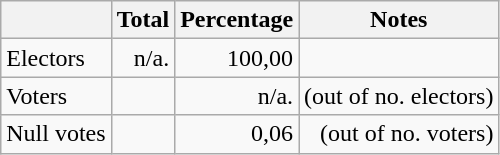<table class="wikitable">
<tr>
<th></th>
<th>Total</th>
<th>Percentage</th>
<th>Notes</th>
</tr>
<tr>
<td>Electors</td>
<td align=right>n/a.</td>
<td align=right>100,00</td>
<td></td>
</tr>
<tr>
<td>Voters</td>
<td align=right></td>
<td align=right>n/a.</td>
<td align=right>(out of no. electors)</td>
</tr>
<tr>
<td>Null votes</td>
<td align=right></td>
<td align=right>0,06</td>
<td align=right>(out of no. voters)</td>
</tr>
</table>
